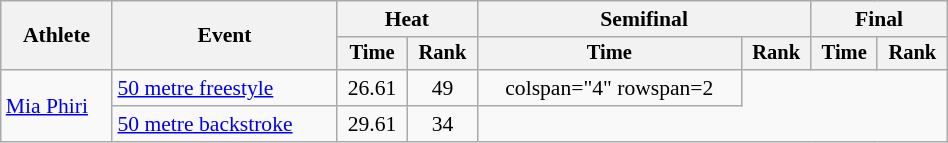<table class="wikitable" style="text-align:center; font-size:90%; width:50%;">
<tr>
<th rowspan="2">Athlete</th>
<th rowspan="2">Event</th>
<th colspan="2">Heat</th>
<th colspan="2">Semifinal</th>
<th colspan="2">Final</th>
</tr>
<tr style="font-size:95%">
<th>Time</th>
<th>Rank</th>
<th>Time</th>
<th>Rank</th>
<th>Time</th>
<th>Rank</th>
</tr>
<tr>
<td align=left rowspan=2><a href='#'>Mia Phiri</a></td>
<td align=left><a href='#'>50 metre freestyle</a></td>
<td>26.61</td>
<td>49</td>
<td>colspan="4" rowspan=2 </td>
</tr>
<tr>
<td align=left><a href='#'>50 metre backstroke</a></td>
<td>29.61</td>
<td>34</td>
</tr>
</table>
